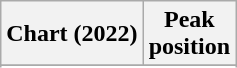<table class="wikitable sortable plainrowheaders" style="text-align:center">
<tr>
<th scope="col">Chart (2022)</th>
<th scope="col">Peak<br>position</th>
</tr>
<tr>
</tr>
<tr>
</tr>
<tr>
</tr>
<tr>
</tr>
</table>
